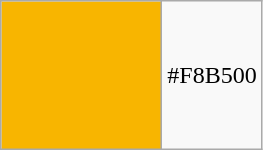<table class="wikitable floatright"| height = 100>
<tr>
<td bgcolor = "#F8B500" width = 100></td>
<td>#F8B500<br></td>
</tr>
</table>
